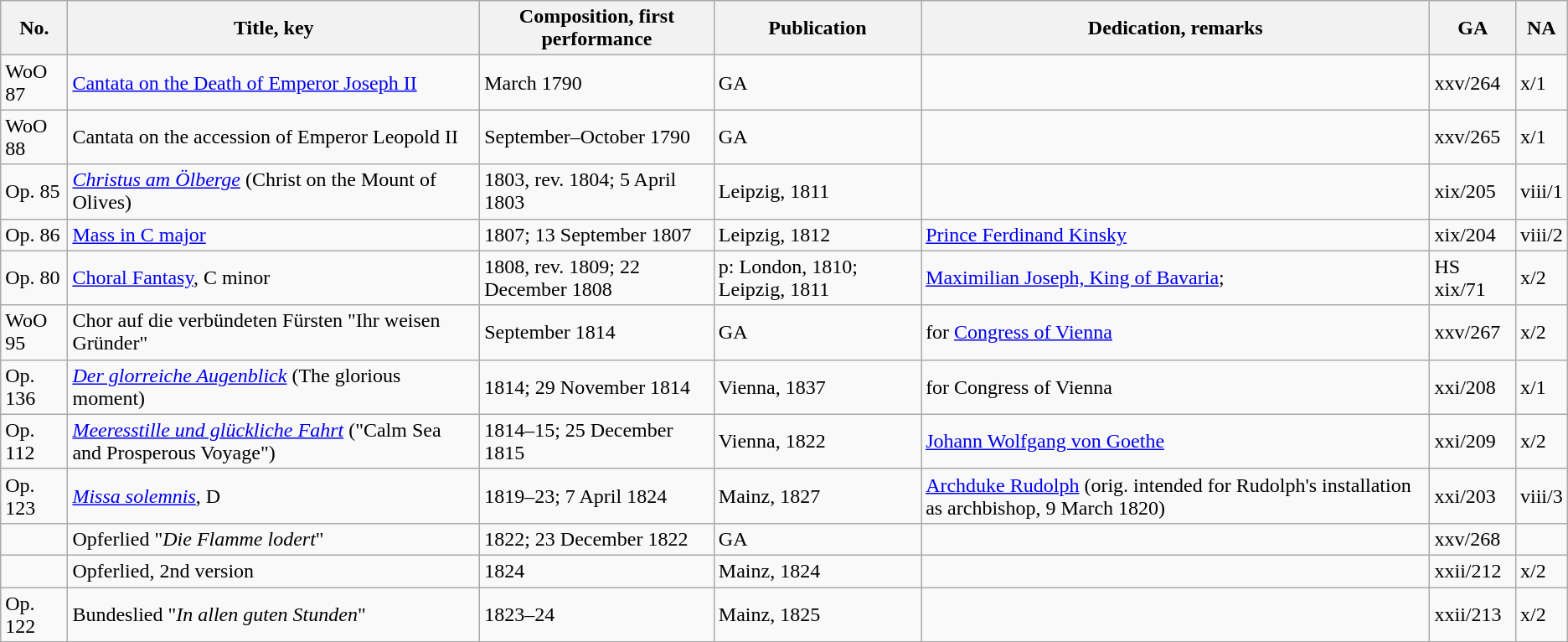<table class="wikitable sortable">
<tr>
<th>No.</th>
<th>Title, key</th>
<th>Composition, first performance</th>
<th>Publication</th>
<th>Dedication, remarks</th>
<th class=Wunsortable">GA</th>
<th class="unsortable">NA</th>
</tr>
<tr>
<td>WoO 87</td>
<td><a href='#'>Cantata on the Death of Emperor Joseph II</a></td>
<td data-sort-value="1790">March 1790</td>
<td data-sort-value="1862">GA</td>
<td></td>
<td>xxv/264</td>
<td>x/1</td>
</tr>
<tr>
<td>WoO 88</td>
<td>Cantata on the accession of Emperor Leopold II</td>
<td data-sort-value="1790-09">September–October 1790</td>
<td data-sort-value="1862">GA</td>
<td></td>
<td>xxv/265</td>
<td>x/1</td>
</tr>
<tr>
<td>Op. 85</td>
<td><em><a href='#'>Christus am Ölberge</a></em> (Christ on the Mount of Olives)</td>
<td data-sort-value="1803">1803, rev. 1804; 5 April 1803</td>
<td data-sort-value="1811">Leipzig, 1811</td>
<td></td>
<td>xix/205</td>
<td>viii/1</td>
</tr>
<tr>
<td>Op. 86</td>
<td><a href='#'>Mass in C major</a></td>
<td data-sort-value="1807">1807; 13 September 1807</td>
<td data-sort-value="1812">Leipzig, 1812</td>
<td><a href='#'>Prince Ferdinand Kinsky</a></td>
<td>xix/204</td>
<td>viii/2</td>
</tr>
<tr>
<td>Op. 80</td>
<td><a href='#'>Choral Fantasy</a>, C minor</td>
<td data-sort-value="1808">1808, rev. 1809; 22 December 1808</td>
<td data-sort-value="1810">p: London, 1810; Leipzig, 1811</td>
<td><a href='#'>Maximilian Joseph, King of Bavaria</a>;</td>
<td>HS xix/71</td>
<td>x/2</td>
</tr>
<tr>
<td>WoO 95</td>
<td>Chor auf die verbündeten Fürsten "Ihr weisen Gründer"</td>
<td data-sort-value="1814">September 1814</td>
<td data-sort-value="1862">GA</td>
<td>for <a href='#'>Congress of Vienna</a></td>
<td>xxv/267</td>
<td>x/2</td>
</tr>
<tr>
<td>Op. 136</td>
<td><em><a href='#'>Der glorreiche Augenblick</a></em> (The glorious moment)</td>
<td data-sort-value="1814">1814; 29 November 1814</td>
<td data-sort-value="1837">Vienna, 1837</td>
<td>for Congress of Vienna</td>
<td>xxi/208</td>
<td>x/1</td>
</tr>
<tr>
<td>Op. 112</td>
<td><em><a href='#'>Meeresstille und glückliche Fahrt</a></em> ("Calm Sea and Prosperous Voyage")</td>
<td data-sort-value="1814">1814–15; 25 December 1815</td>
<td data-sort-value="1822">Vienna, 1822</td>
<td><a href='#'>Johann Wolfgang von Goethe</a></td>
<td>xxi/209</td>
<td>x/2</td>
</tr>
<tr>
<td>Op. 123</td>
<td><em><a href='#'>Missa solemnis</a></em>, D</td>
<td data-sort-value="1819">1819–23; 7 April 1824</td>
<td data-sort-value="1827">Mainz, 1827</td>
<td><a href='#'>Archduke Rudolph</a> (orig. intended for Rudolph's installation as archbishop, 9 March 1820)</td>
<td>xxi/203</td>
<td>viii/3</td>
</tr>
<tr>
<td></td>
<td>Opferlied "<em>Die Flamme lodert</em>"</td>
<td data-sort-value="1822">1822; 23 December 1822</td>
<td data-sort-value="1862">GA</td>
<td></td>
<td>xxv/268</td>
<td></td>
</tr>
<tr>
<td></td>
<td>Opferlied, 2nd version</td>
<td data-sort-value="1824">1824</td>
<td data-sort-value="1824">Mainz, 1824</td>
<td></td>
<td>xxii/212</td>
<td>x/2</td>
</tr>
<tr>
<td>Op. 122</td>
<td>Bundeslied "<em>In allen guten Stunden</em>"</td>
<td data-sort-value="1823">1823–24</td>
<td data-sort-value="1825">Mainz, 1825</td>
<td></td>
<td>xxii/213</td>
<td>x/2</td>
</tr>
</table>
